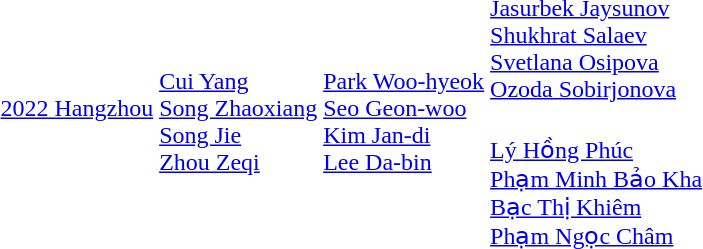<table>
<tr>
<td rowspan=2><a href='#'>2022 Hangzhou</a></td>
<td rowspan=2><br><a href='#'>Cui Yang</a><br><a href='#'>Song Zhaoxiang</a><br><a href='#'>Song Jie</a><br><a href='#'>Zhou Zeqi</a></td>
<td rowspan=2><br><a href='#'>Park Woo-hyeok</a><br><a href='#'>Seo Geon-woo</a><br><a href='#'>Kim Jan-di</a><br><a href='#'>Lee Da-bin</a></td>
<td><br><a href='#'>Jasurbek Jaysunov</a><br><a href='#'>Shukhrat Salaev</a><br><a href='#'>Svetlana Osipova</a><br><a href='#'>Ozoda Sobirjonova</a></td>
</tr>
<tr>
<td><br><a href='#'>Lý Hồng Phúc</a><br><a href='#'>Phạm Minh Bảo Kha</a><br><a href='#'>Bạc Thị Khiêm</a><br><a href='#'>Phạm Ngọc Châm</a></td>
</tr>
</table>
